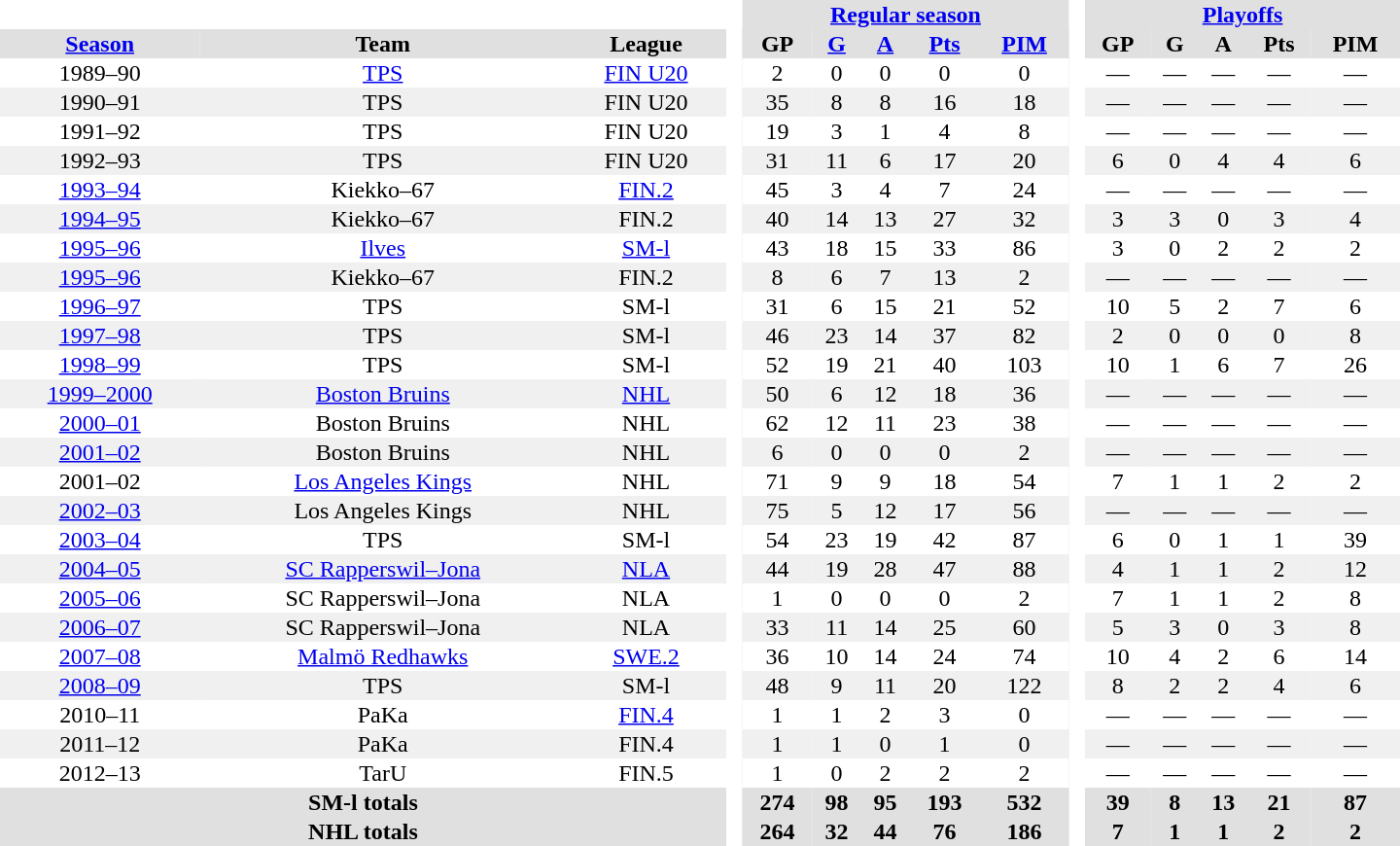<table border="0" cellpadding="1" cellspacing="0" style="text-align:center; width:60em">
<tr bgcolor="#e0e0e0">
<th colspan="3" bgcolor="#ffffff"> </th>
<th rowspan="99" bgcolor="#ffffff"> </th>
<th colspan="5"><a href='#'>Regular season</a></th>
<th rowspan="99" bgcolor="#ffffff"> </th>
<th colspan="5"><a href='#'>Playoffs</a></th>
</tr>
<tr bgcolor="#e0e0e0">
<th><a href='#'>Season</a></th>
<th>Team</th>
<th>League</th>
<th>GP</th>
<th><a href='#'>G</a></th>
<th><a href='#'>A</a></th>
<th><a href='#'>Pts</a></th>
<th><a href='#'>PIM</a></th>
<th>GP</th>
<th>G</th>
<th>A</th>
<th>Pts</th>
<th>PIM</th>
</tr>
<tr>
<td>1989–90</td>
<td><a href='#'>TPS</a></td>
<td><a href='#'>FIN U20</a></td>
<td>2</td>
<td>0</td>
<td>0</td>
<td>0</td>
<td>0</td>
<td>—</td>
<td>—</td>
<td>—</td>
<td>—</td>
<td>—</td>
</tr>
<tr bgcolor="#f0f0f0">
<td>1990–91</td>
<td>TPS</td>
<td>FIN U20</td>
<td>35</td>
<td>8</td>
<td>8</td>
<td>16</td>
<td>18</td>
<td>—</td>
<td>—</td>
<td>—</td>
<td>—</td>
<td>—</td>
</tr>
<tr>
<td>1991–92</td>
<td>TPS</td>
<td>FIN U20</td>
<td>19</td>
<td>3</td>
<td>1</td>
<td>4</td>
<td>8</td>
<td>—</td>
<td>—</td>
<td>—</td>
<td>—</td>
<td>—</td>
</tr>
<tr bgcolor="#f0f0f0">
<td>1992–93</td>
<td>TPS</td>
<td>FIN U20</td>
<td>31</td>
<td>11</td>
<td>6</td>
<td>17</td>
<td>20</td>
<td>6</td>
<td>0</td>
<td>4</td>
<td>4</td>
<td>6</td>
</tr>
<tr>
<td><a href='#'>1993–94</a></td>
<td>Kiekko–67</td>
<td><a href='#'>FIN.2</a></td>
<td>45</td>
<td>3</td>
<td>4</td>
<td>7</td>
<td>24</td>
<td>—</td>
<td>—</td>
<td>—</td>
<td>—</td>
<td>—</td>
</tr>
<tr bgcolor="#f0f0f0">
<td><a href='#'>1994–95</a></td>
<td>Kiekko–67</td>
<td>FIN.2</td>
<td>40</td>
<td>14</td>
<td>13</td>
<td>27</td>
<td>32</td>
<td>3</td>
<td>3</td>
<td>0</td>
<td>3</td>
<td>4</td>
</tr>
<tr>
<td><a href='#'>1995–96</a></td>
<td><a href='#'>Ilves</a></td>
<td><a href='#'>SM-l</a></td>
<td>43</td>
<td>18</td>
<td>15</td>
<td>33</td>
<td>86</td>
<td>3</td>
<td>0</td>
<td>2</td>
<td>2</td>
<td>2</td>
</tr>
<tr bgcolor="#f0f0f0">
<td><a href='#'>1995–96</a></td>
<td>Kiekko–67</td>
<td>FIN.2</td>
<td>8</td>
<td>6</td>
<td>7</td>
<td>13</td>
<td>2</td>
<td>—</td>
<td>—</td>
<td>—</td>
<td>—</td>
<td>—</td>
</tr>
<tr>
<td><a href='#'>1996–97</a></td>
<td>TPS</td>
<td>SM-l</td>
<td>31</td>
<td>6</td>
<td>15</td>
<td>21</td>
<td>52</td>
<td>10</td>
<td>5</td>
<td>2</td>
<td>7</td>
<td>6</td>
</tr>
<tr bgcolor="#f0f0f0">
<td><a href='#'>1997–98</a></td>
<td>TPS</td>
<td>SM-l</td>
<td>46</td>
<td>23</td>
<td>14</td>
<td>37</td>
<td>82</td>
<td>2</td>
<td>0</td>
<td>0</td>
<td>0</td>
<td>8</td>
</tr>
<tr>
<td><a href='#'>1998–99</a></td>
<td>TPS</td>
<td>SM-l</td>
<td>52</td>
<td>19</td>
<td>21</td>
<td>40</td>
<td>103</td>
<td>10</td>
<td>1</td>
<td>6</td>
<td>7</td>
<td>26</td>
</tr>
<tr bgcolor="#f0f0f0">
<td><a href='#'>1999–2000</a></td>
<td><a href='#'>Boston Bruins</a></td>
<td><a href='#'>NHL</a></td>
<td>50</td>
<td>6</td>
<td>12</td>
<td>18</td>
<td>36</td>
<td>—</td>
<td>—</td>
<td>—</td>
<td>—</td>
<td>—</td>
</tr>
<tr>
<td><a href='#'>2000–01</a></td>
<td>Boston Bruins</td>
<td>NHL</td>
<td>62</td>
<td>12</td>
<td>11</td>
<td>23</td>
<td>38</td>
<td>—</td>
<td>—</td>
<td>—</td>
<td>—</td>
<td>—</td>
</tr>
<tr bgcolor="#f0f0f0">
<td><a href='#'>2001–02</a></td>
<td>Boston Bruins</td>
<td>NHL</td>
<td>6</td>
<td>0</td>
<td>0</td>
<td>0</td>
<td>2</td>
<td>—</td>
<td>—</td>
<td>—</td>
<td>—</td>
<td>—</td>
</tr>
<tr>
<td>2001–02</td>
<td><a href='#'>Los Angeles Kings</a></td>
<td>NHL</td>
<td>71</td>
<td>9</td>
<td>9</td>
<td>18</td>
<td>54</td>
<td>7</td>
<td>1</td>
<td>1</td>
<td>2</td>
<td>2</td>
</tr>
<tr bgcolor="#f0f0f0">
<td><a href='#'>2002–03</a></td>
<td>Los Angeles Kings</td>
<td>NHL</td>
<td>75</td>
<td>5</td>
<td>12</td>
<td>17</td>
<td>56</td>
<td>—</td>
<td>—</td>
<td>—</td>
<td>—</td>
<td>—</td>
</tr>
<tr>
<td><a href='#'>2003–04</a></td>
<td>TPS</td>
<td>SM-l</td>
<td>54</td>
<td>23</td>
<td>19</td>
<td>42</td>
<td>87</td>
<td>6</td>
<td>0</td>
<td>1</td>
<td>1</td>
<td>39</td>
</tr>
<tr bgcolor="#f0f0f0">
<td><a href='#'>2004–05</a></td>
<td><a href='#'>SC Rapperswil–Jona</a></td>
<td><a href='#'>NLA</a></td>
<td>44</td>
<td>19</td>
<td>28</td>
<td>47</td>
<td>88</td>
<td>4</td>
<td>1</td>
<td>1</td>
<td>2</td>
<td>12</td>
</tr>
<tr>
<td><a href='#'>2005–06</a></td>
<td>SC Rapperswil–Jona</td>
<td>NLA</td>
<td>1</td>
<td>0</td>
<td>0</td>
<td>0</td>
<td>2</td>
<td>7</td>
<td>1</td>
<td>1</td>
<td>2</td>
<td>8</td>
</tr>
<tr bgcolor="#f0f0f0">
<td><a href='#'>2006–07</a></td>
<td>SC Rapperswil–Jona</td>
<td>NLA</td>
<td>33</td>
<td>11</td>
<td>14</td>
<td>25</td>
<td>60</td>
<td>5</td>
<td>3</td>
<td>0</td>
<td>3</td>
<td>8</td>
</tr>
<tr>
<td><a href='#'>2007–08</a></td>
<td><a href='#'>Malmö Redhawks</a></td>
<td><a href='#'>SWE.2</a></td>
<td>36</td>
<td>10</td>
<td>14</td>
<td>24</td>
<td>74</td>
<td>10</td>
<td>4</td>
<td>2</td>
<td>6</td>
<td>14</td>
</tr>
<tr bgcolor="#f0f0f0">
<td><a href='#'>2008–09</a></td>
<td>TPS</td>
<td>SM-l</td>
<td>48</td>
<td>9</td>
<td>11</td>
<td>20</td>
<td>122</td>
<td>8</td>
<td>2</td>
<td>2</td>
<td>4</td>
<td>6</td>
</tr>
<tr>
<td>2010–11</td>
<td>PaKa</td>
<td><a href='#'>FIN.4</a></td>
<td>1</td>
<td>1</td>
<td>2</td>
<td>3</td>
<td>0</td>
<td>—</td>
<td>—</td>
<td>—</td>
<td>—</td>
<td>—</td>
</tr>
<tr bgcolor="#f0f0f0">
<td>2011–12</td>
<td>PaKa</td>
<td>FIN.4</td>
<td>1</td>
<td>1</td>
<td>0</td>
<td>1</td>
<td>0</td>
<td>—</td>
<td>—</td>
<td>—</td>
<td>—</td>
<td>—</td>
</tr>
<tr>
<td>2012–13</td>
<td>TarU</td>
<td>FIN.5</td>
<td>1</td>
<td>0</td>
<td>2</td>
<td>2</td>
<td>2</td>
<td>—</td>
<td>—</td>
<td>—</td>
<td>—</td>
<td>—</td>
</tr>
<tr bgcolor="#e0e0e0">
<th colspan="3">SM-l totals</th>
<th>274</th>
<th>98</th>
<th>95</th>
<th>193</th>
<th>532</th>
<th>39</th>
<th>8</th>
<th>13</th>
<th>21</th>
<th>87</th>
</tr>
<tr bgcolor="#e0e0e0">
<th colspan="3">NHL totals</th>
<th>264</th>
<th>32</th>
<th>44</th>
<th>76</th>
<th>186</th>
<th>7</th>
<th>1</th>
<th>1</th>
<th>2</th>
<th>2</th>
</tr>
</table>
